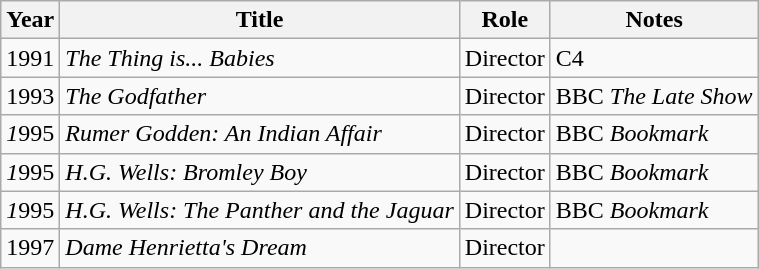<table class="wikitable">
<tr>
<th>Year</th>
<th>Title</th>
<th>Role</th>
<th>Notes</th>
</tr>
<tr>
<td>1991</td>
<td><em>The Thing is... Babies</em></td>
<td>Director</td>
<td>C4</td>
</tr>
<tr>
<td>1993</td>
<td><em>The Godfather</em></td>
<td>Director</td>
<td>BBC <em>The Late Show</em></td>
</tr>
<tr>
<td><em>1</em>995</td>
<td><em>Rumer Godden: An Indian Affair</em></td>
<td>Director</td>
<td>BBC <em>Bookmark</em></td>
</tr>
<tr>
<td><em>1</em>995</td>
<td><em>H.G. Wells: Bromley Boy</em></td>
<td>Director</td>
<td>BBC <em>Bookmark</em></td>
</tr>
<tr>
<td><em>1</em>995</td>
<td><em>H.G. Wells: The Panther and the Jaguar</em></td>
<td>Director</td>
<td>BBC <em>Bookmark</em></td>
</tr>
<tr>
<td>1997</td>
<td><em>Dame Henrietta's Dream</em></td>
<td>Director</td>
<td></td>
</tr>
</table>
